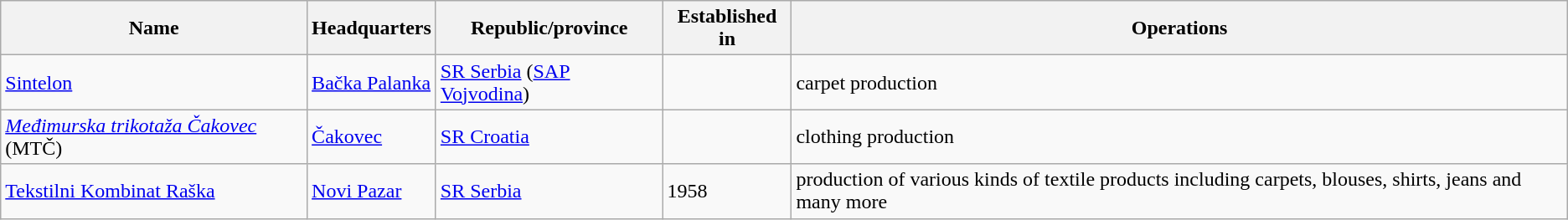<table class="wikitable">
<tr>
<th>Name</th>
<th>Headquarters</th>
<th>Republic/province</th>
<th>Established in</th>
<th>Operations</th>
</tr>
<tr>
<td><a href='#'>Sintelon</a></td>
<td><a href='#'>Bačka Palanka</a></td>
<td><a href='#'>SR Serbia</a> (<a href='#'>SAP Vojvodina</a>)</td>
<td></td>
<td>carpet production</td>
</tr>
<tr>
<td><em><a href='#'>Međimurska trikotaža Čakovec</a></em> (MTČ)</td>
<td><a href='#'>Čakovec</a></td>
<td><a href='#'>SR Croatia</a></td>
<td></td>
<td>clothing production</td>
</tr>
<tr>
<td><a href='#'>Tekstilni Kombinat Raška</a></td>
<td><a href='#'>Novi Pazar</a></td>
<td><a href='#'>SR Serbia</a></td>
<td>1958</td>
<td>production of various kinds of textile products including carpets, blouses, shirts, jeans and many more</td>
</tr>
</table>
